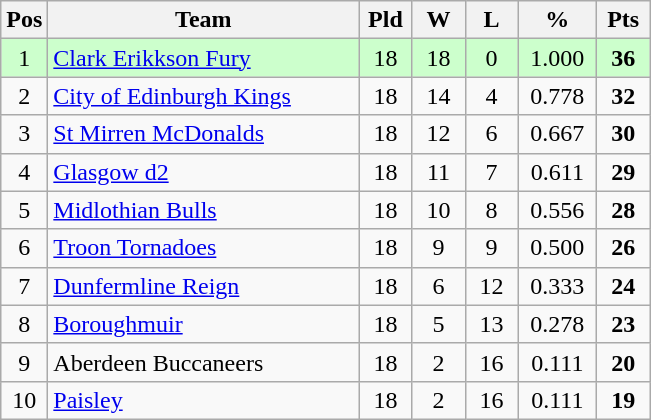<table class="wikitable" style="text-align: center;">
<tr>
<th>Pos</th>
<th scope="col" style="width: 200px;">Team</th>
<th scope="col" style="width: 28px;">Pld</th>
<th scope="col" style="width: 28px;">W</th>
<th scope="col" style="width: 28px;">L</th>
<th scope="col" style="width: 45px;">%</th>
<th scope="col" style="width: 28px;">Pts</th>
</tr>
<tr style="background: #ccffcc;">
<td>1</td>
<td style="text-align:left;"><a href='#'>Clark Erikkson Fury</a></td>
<td>18</td>
<td>18</td>
<td>0</td>
<td>1.000</td>
<td><strong>36</strong></td>
</tr>
<tr style="background: ;">
<td>2</td>
<td style="text-align:left;"><a href='#'>City of Edinburgh Kings</a></td>
<td>18</td>
<td>14</td>
<td>4</td>
<td>0.778</td>
<td><strong>32</strong></td>
</tr>
<tr style="background: ;">
<td>3</td>
<td style="text-align:left;"><a href='#'>St Mirren McDonalds</a></td>
<td>18</td>
<td>12</td>
<td>6</td>
<td>0.667</td>
<td><strong>30</strong></td>
</tr>
<tr style="background: ;">
<td>4</td>
<td style="text-align:left;"><a href='#'>Glasgow d2</a></td>
<td>18</td>
<td>11</td>
<td>7</td>
<td>0.611</td>
<td><strong>29</strong></td>
</tr>
<tr style="background: ;">
<td>5</td>
<td style="text-align:left;"><a href='#'>Midlothian Bulls</a></td>
<td>18</td>
<td>10</td>
<td>8</td>
<td>0.556</td>
<td><strong>28</strong></td>
</tr>
<tr style="background: ;">
<td>6</td>
<td style="text-align:left;"><a href='#'>Troon Tornadoes</a></td>
<td>18</td>
<td>9</td>
<td>9</td>
<td>0.500</td>
<td><strong>26</strong></td>
</tr>
<tr style="background: ;">
<td>7</td>
<td style="text-align:left;"><a href='#'>Dunfermline Reign</a></td>
<td>18</td>
<td>6</td>
<td>12</td>
<td>0.333</td>
<td><strong>24</strong></td>
</tr>
<tr style="background: ;">
<td>8</td>
<td style="text-align:left;"><a href='#'>Boroughmuir</a></td>
<td>18</td>
<td>5</td>
<td>13</td>
<td>0.278</td>
<td><strong>23</strong></td>
</tr>
<tr>
<td>9</td>
<td style="text-align:left;">Aberdeen Buccaneers</td>
<td>18</td>
<td>2</td>
<td>16</td>
<td>0.111</td>
<td><strong>20</strong></td>
</tr>
<tr>
<td>10</td>
<td style="text-align:left;"><a href='#'>Paisley</a></td>
<td>18</td>
<td>2</td>
<td>16</td>
<td>0.111</td>
<td><strong>19</strong></td>
</tr>
</table>
